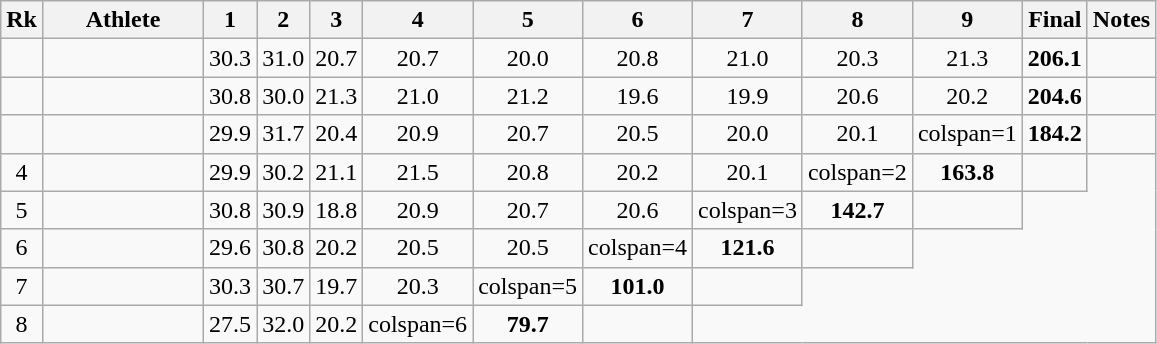<table class="wikitable sortable">
<tr>
<th>Rk</th>
<th style="width:100px">Athlete</th>
<th class="unsortable">1</th>
<th class="unsortable">2</th>
<th class="unsortable">3</th>
<th class="unsortable">4</th>
<th class="unsortable">5</th>
<th class="unsortable">6</th>
<th class="unsortable">7</th>
<th class="unsortable">8</th>
<th class="unsortable">9</th>
<th>Final</th>
<th class="unsortable">Notes</th>
</tr>
<tr>
<td align="center"></td>
<td></td>
<td align="center">30.3</td>
<td align="center">31.0</td>
<td align="center">20.7</td>
<td align="center">20.7</td>
<td align="center">20.0</td>
<td align="center">20.8</td>
<td align="center">21.0</td>
<td align="center">20.3</td>
<td align="center">21.3</td>
<td align="center"><strong>206.1</strong></td>
<td align="center"></td>
</tr>
<tr>
<td align="center"></td>
<td></td>
<td align="center">30.8</td>
<td align="center">30.0</td>
<td align="center">21.3</td>
<td align="center">21.0</td>
<td align="center">21.2</td>
<td align="center">19.6</td>
<td align="center">19.9</td>
<td align="center">20.6</td>
<td align="center">20.2</td>
<td align="center"><strong>204.6</strong></td>
<td align="center"></td>
</tr>
<tr>
<td align="center"></td>
<td></td>
<td align="center">29.9</td>
<td align="center">31.7</td>
<td align="center">20.4</td>
<td align="center">20.9</td>
<td align="center">20.7</td>
<td align="center">20.5</td>
<td align="center">20.0</td>
<td align="center">20.1</td>
<td>colspan=1 </td>
<td align="center"><strong>184.2</strong></td>
<td align="center"></td>
</tr>
<tr>
<td align="center">4</td>
<td></td>
<td align="center">29.9</td>
<td align="center">30.2</td>
<td align="center">21.1</td>
<td align="center">21.5</td>
<td align="center">20.8</td>
<td align="center">20.2</td>
<td align="center">20.1</td>
<td>colspan=2 </td>
<td align="center"><strong>163.8</strong></td>
<td align="center"></td>
</tr>
<tr>
<td align="center">5</td>
<td></td>
<td align="center">30.8</td>
<td align="center">30.9</td>
<td align="center">18.8</td>
<td align="center">20.9</td>
<td align="center">20.7</td>
<td align="center">20.6</td>
<td>colspan=3 </td>
<td align="center"><strong>142.7</strong></td>
<td align="center"></td>
</tr>
<tr>
<td align="center">6</td>
<td></td>
<td align="center">29.6</td>
<td align="center">30.8</td>
<td align="center">20.2</td>
<td align="center">20.5</td>
<td align="center">20.5</td>
<td>colspan=4 </td>
<td align="center"><strong>121.6</strong></td>
<td align="center"></td>
</tr>
<tr>
<td align="center">7</td>
<td></td>
<td align="center">30.3</td>
<td align="center">30.7</td>
<td align="center">19.7</td>
<td align="center">20.3</td>
<td>colspan=5 </td>
<td align="center"><strong>101.0</strong></td>
<td align="center"></td>
</tr>
<tr>
<td align="center">8</td>
<td></td>
<td align="center">27.5</td>
<td align="center">32.0</td>
<td align="center">20.2</td>
<td>colspan=6 </td>
<td align="center"><strong>79.7</strong></td>
<td align="center"></td>
</tr>
</table>
